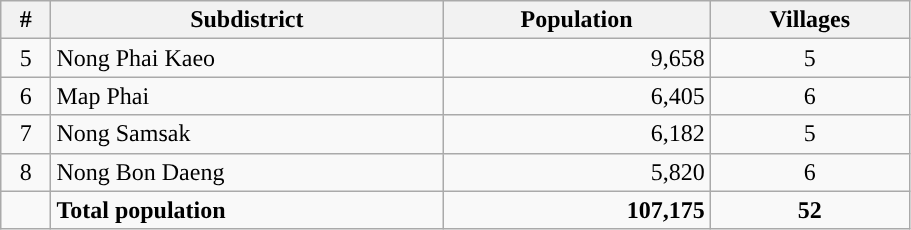<table class="wikitable" style="width:48%; display:inline-table;">
<tr>
<th>#</th>
<th>Subdistrict</th>
<th>Population</th>
<th>Villages</th>
</tr>
<tr>
<td style="text-align:center;">5</td>
<td>Nong Phai Kaeo</td>
<td style="text-align:right;">9,658</td>
<td style="text-align:center;">5</td>
</tr>
<tr>
<td style="text-align:center;">6</td>
<td>Map Phai</td>
<td style="text-align:right;">6,405</td>
<td style="text-align:center;">6</td>
</tr>
<tr>
<td style="text-align:center;">7</td>
<td>Nong Samsak</td>
<td style="text-align:right;">6,182</td>
<td style="text-align:center;">5</td>
</tr>
<tr>
<td style="text-align:center;">8</td>
<td>Nong Bon Daeng</td>
<td style="text-align:right;">5,820</td>
<td style="text-align:center;">6</td>
</tr>
<tr>
<td></td>
<td><strong>Total population</strong></td>
<td style="text-align:right;"><strong>107,175</strong></td>
<td style="text-align:center;"><strong>52</strong></td>
</tr>
</table>
